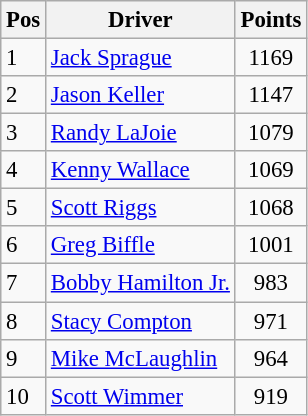<table class="sortable wikitable " style="font-size: 95%;">
<tr>
<th>Pos</th>
<th>Driver</th>
<th>Points</th>
</tr>
<tr>
<td>1</td>
<td><a href='#'>Jack Sprague</a></td>
<td style="text-align:center;">1169</td>
</tr>
<tr>
<td>2</td>
<td><a href='#'>Jason Keller</a></td>
<td style="text-align:center;">1147</td>
</tr>
<tr>
<td>3</td>
<td><a href='#'>Randy LaJoie</a></td>
<td style="text-align:center;">1079</td>
</tr>
<tr>
<td>4</td>
<td><a href='#'>Kenny Wallace</a></td>
<td style="text-align:center;">1069</td>
</tr>
<tr>
<td>5</td>
<td><a href='#'>Scott Riggs</a></td>
<td style="text-align:center;">1068</td>
</tr>
<tr>
<td>6</td>
<td><a href='#'>Greg Biffle</a></td>
<td style="text-align:center;">1001</td>
</tr>
<tr>
<td>7</td>
<td><a href='#'>Bobby Hamilton Jr.</a></td>
<td style="text-align:center;">983</td>
</tr>
<tr>
<td>8</td>
<td><a href='#'>Stacy Compton</a></td>
<td style="text-align:center;">971</td>
</tr>
<tr>
<td>9</td>
<td><a href='#'>Mike McLaughlin</a></td>
<td style="text-align:center;">964</td>
</tr>
<tr>
<td>10</td>
<td><a href='#'>Scott Wimmer</a></td>
<td style="text-align:center;">919</td>
</tr>
</table>
